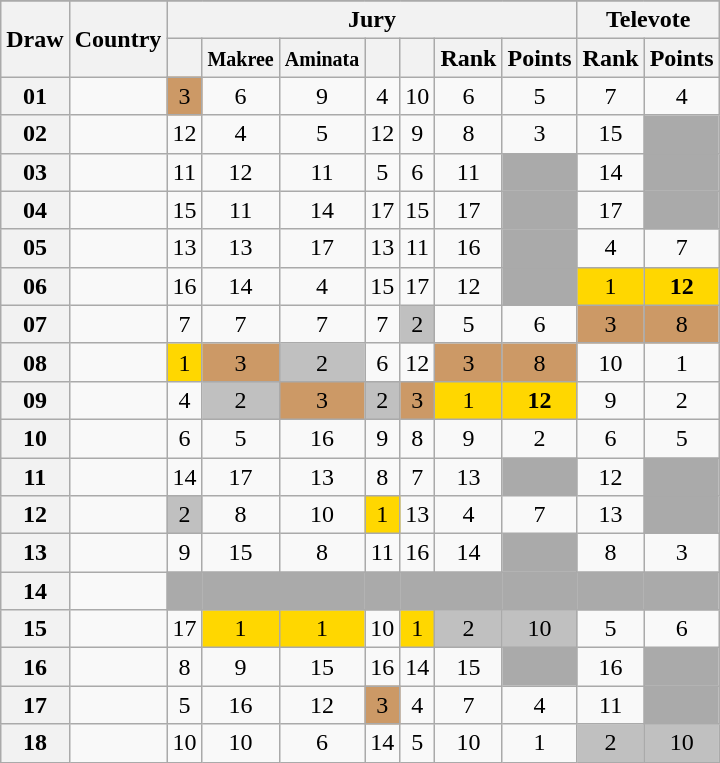<table class="sortable wikitable collapsible plainrowheaders" style="text-align:center;">
<tr>
</tr>
<tr>
<th scope="col" rowspan="2">Draw</th>
<th scope="col" rowspan="2">Country</th>
<th scope="col" colspan="7">Jury</th>
<th scope="col" colspan="2">Televote</th>
</tr>
<tr>
<th scope="col"><small></small></th>
<th scope="col"><small>Makree</small></th>
<th scope="col"><small>Aminata</small></th>
<th scope="col"><small></small></th>
<th scope="col"><small></small></th>
<th scope="col">Rank</th>
<th scope="col">Points</th>
<th scope="col">Rank</th>
<th scope="col">Points</th>
</tr>
<tr>
<th scope="row" style="text-align:center;">01</th>
<td style="text-align:left;"></td>
<td style="background:#CC9966;">3</td>
<td>6</td>
<td>9</td>
<td>4</td>
<td>10</td>
<td>6</td>
<td>5</td>
<td>7</td>
<td>4</td>
</tr>
<tr>
<th scope="row" style="text-align:center;">02</th>
<td style="text-align:left;"></td>
<td>12</td>
<td>4</td>
<td>5</td>
<td>12</td>
<td>9</td>
<td>8</td>
<td>3</td>
<td>15</td>
<td style="background:#AAAAAA;"></td>
</tr>
<tr>
<th scope="row" style="text-align:center;">03</th>
<td style="text-align:left;"></td>
<td>11</td>
<td>12</td>
<td>11</td>
<td>5</td>
<td>6</td>
<td>11</td>
<td style="background:#AAAAAA;"></td>
<td>14</td>
<td style="background:#AAAAAA;"></td>
</tr>
<tr>
<th scope="row" style="text-align:center;">04</th>
<td style="text-align:left;"></td>
<td>15</td>
<td>11</td>
<td>14</td>
<td>17</td>
<td>15</td>
<td>17</td>
<td style="background:#AAAAAA;"></td>
<td>17</td>
<td style="background:#AAAAAA;"></td>
</tr>
<tr>
<th scope="row" style="text-align:center;">05</th>
<td style="text-align:left;"></td>
<td>13</td>
<td>13</td>
<td>17</td>
<td>13</td>
<td>11</td>
<td>16</td>
<td style="background:#AAAAAA;"></td>
<td>4</td>
<td>7</td>
</tr>
<tr>
<th scope="row" style="text-align:center;">06</th>
<td style="text-align:left;"></td>
<td>16</td>
<td>14</td>
<td>4</td>
<td>15</td>
<td>17</td>
<td>12</td>
<td style="background:#AAAAAA;"></td>
<td style="background:gold;">1</td>
<td style="background:gold;"><strong>12</strong></td>
</tr>
<tr>
<th scope="row" style="text-align:center;">07</th>
<td style="text-align:left;"></td>
<td>7</td>
<td>7</td>
<td>7</td>
<td>7</td>
<td style="background:silver;">2</td>
<td>5</td>
<td>6</td>
<td style="background:#CC9966;">3</td>
<td style="background:#CC9966;">8</td>
</tr>
<tr>
<th scope="row" style="text-align:center;">08</th>
<td style="text-align:left;"></td>
<td style="background:gold;">1</td>
<td style="background:#CC9966;">3</td>
<td style="background:silver;">2</td>
<td>6</td>
<td>12</td>
<td style="background:#CC9966;">3</td>
<td style="background:#CC9966;">8</td>
<td>10</td>
<td>1</td>
</tr>
<tr>
<th scope="row" style="text-align:center;">09</th>
<td style="text-align:left;"></td>
<td>4</td>
<td style="background:silver;">2</td>
<td style="background:#CC9966;">3</td>
<td style="background:silver;">2</td>
<td style="background:#CC9966;">3</td>
<td style="background:gold;">1</td>
<td style="background:gold;"><strong>12</strong></td>
<td>9</td>
<td>2</td>
</tr>
<tr>
<th scope="row" style="text-align:center;">10</th>
<td style="text-align:left;"></td>
<td>6</td>
<td>5</td>
<td>16</td>
<td>9</td>
<td>8</td>
<td>9</td>
<td>2</td>
<td>6</td>
<td>5</td>
</tr>
<tr>
<th scope="row" style="text-align:center;">11</th>
<td style="text-align:left;"></td>
<td>14</td>
<td>17</td>
<td>13</td>
<td>8</td>
<td>7</td>
<td>13</td>
<td style="background:#AAAAAA;"></td>
<td>12</td>
<td style="background:#AAAAAA;"></td>
</tr>
<tr>
<th scope="row" style="text-align:center;">12</th>
<td style="text-align:left;"></td>
<td style="background:silver;">2</td>
<td>8</td>
<td>10</td>
<td style="background:gold;">1</td>
<td>13</td>
<td>4</td>
<td>7</td>
<td>13</td>
<td style="background:#AAAAAA;"></td>
</tr>
<tr>
<th scope="row" style="text-align:center;">13</th>
<td style="text-align:left;"></td>
<td>9</td>
<td>15</td>
<td>8</td>
<td>11</td>
<td>16</td>
<td>14</td>
<td style="background:#AAAAAA;"></td>
<td>8</td>
<td>3</td>
</tr>
<tr class="sortbottom">
<th scope="row" style="text-align:center;">14</th>
<td style="text-align:left;"></td>
<td style="background:#AAAAAA;"></td>
<td style="background:#AAAAAA;"></td>
<td style="background:#AAAAAA;"></td>
<td style="background:#AAAAAA;"></td>
<td style="background:#AAAAAA;"></td>
<td style="background:#AAAAAA;"></td>
<td style="background:#AAAAAA;"></td>
<td style="background:#AAAAAA;"></td>
<td style="background:#AAAAAA;"></td>
</tr>
<tr>
<th scope="row" style="text-align:center;">15</th>
<td style="text-align:left;"></td>
<td>17</td>
<td style="background:gold;">1</td>
<td style="background:gold;">1</td>
<td>10</td>
<td style="background:gold;">1</td>
<td style="background:silver;">2</td>
<td style="background:silver;">10</td>
<td>5</td>
<td>6</td>
</tr>
<tr>
<th scope="row" style="text-align:center;">16</th>
<td style="text-align:left;"></td>
<td>8</td>
<td>9</td>
<td>15</td>
<td>16</td>
<td>14</td>
<td>15</td>
<td style="background:#AAAAAA;"></td>
<td>16</td>
<td style="background:#AAAAAA;"></td>
</tr>
<tr>
<th scope="row" style="text-align:center;">17</th>
<td style="text-align:left;"></td>
<td>5</td>
<td>16</td>
<td>12</td>
<td style="background:#CC9966;">3</td>
<td>4</td>
<td>7</td>
<td>4</td>
<td>11</td>
<td style="background:#AAAAAA;"></td>
</tr>
<tr>
<th scope="row" style="text-align:center;">18</th>
<td style="text-align:left;"></td>
<td>10</td>
<td>10</td>
<td>6</td>
<td>14</td>
<td>5</td>
<td>10</td>
<td>1</td>
<td style="background:silver;">2</td>
<td style="background:silver;">10</td>
</tr>
</table>
